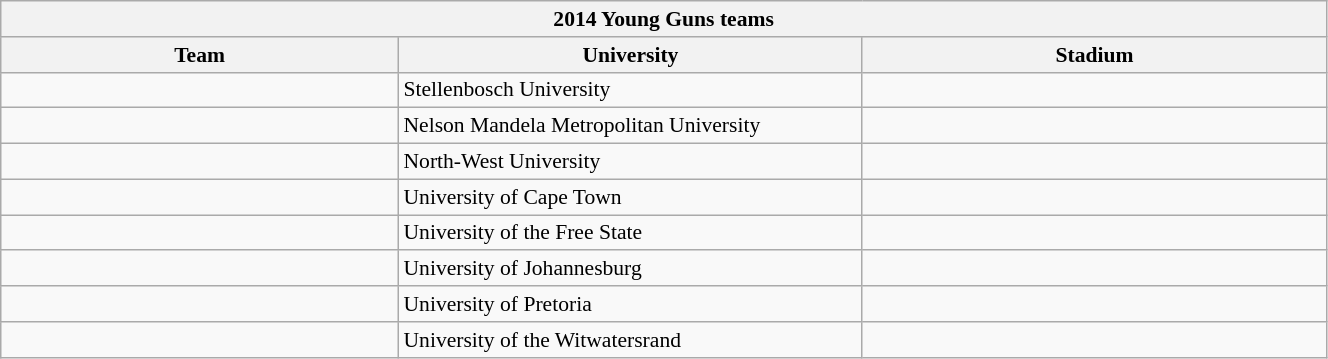<table class="wikitable sortable" style="text-align:left; font-size:90%; width:70%">
<tr>
<th colspan=3>2014 Young Guns teams</th>
</tr>
<tr>
<th style="width:30%;">Team</th>
<th style="width:35%;">University</th>
<th style="width:35%;">Stadium</th>
</tr>
<tr>
<td></td>
<td>Stellenbosch University</td>
<td></td>
</tr>
<tr>
<td></td>
<td>Nelson Mandela Metropolitan University</td>
<td></td>
</tr>
<tr>
<td></td>
<td>North-West University</td>
<td></td>
</tr>
<tr>
<td></td>
<td>University of Cape Town</td>
<td></td>
</tr>
<tr>
<td></td>
<td>University of the Free State</td>
<td></td>
</tr>
<tr>
<td></td>
<td>University of Johannesburg</td>
<td></td>
</tr>
<tr>
<td></td>
<td>University of Pretoria</td>
<td></td>
</tr>
<tr>
<td></td>
<td>University of the Witwatersrand</td>
<td></td>
</tr>
</table>
